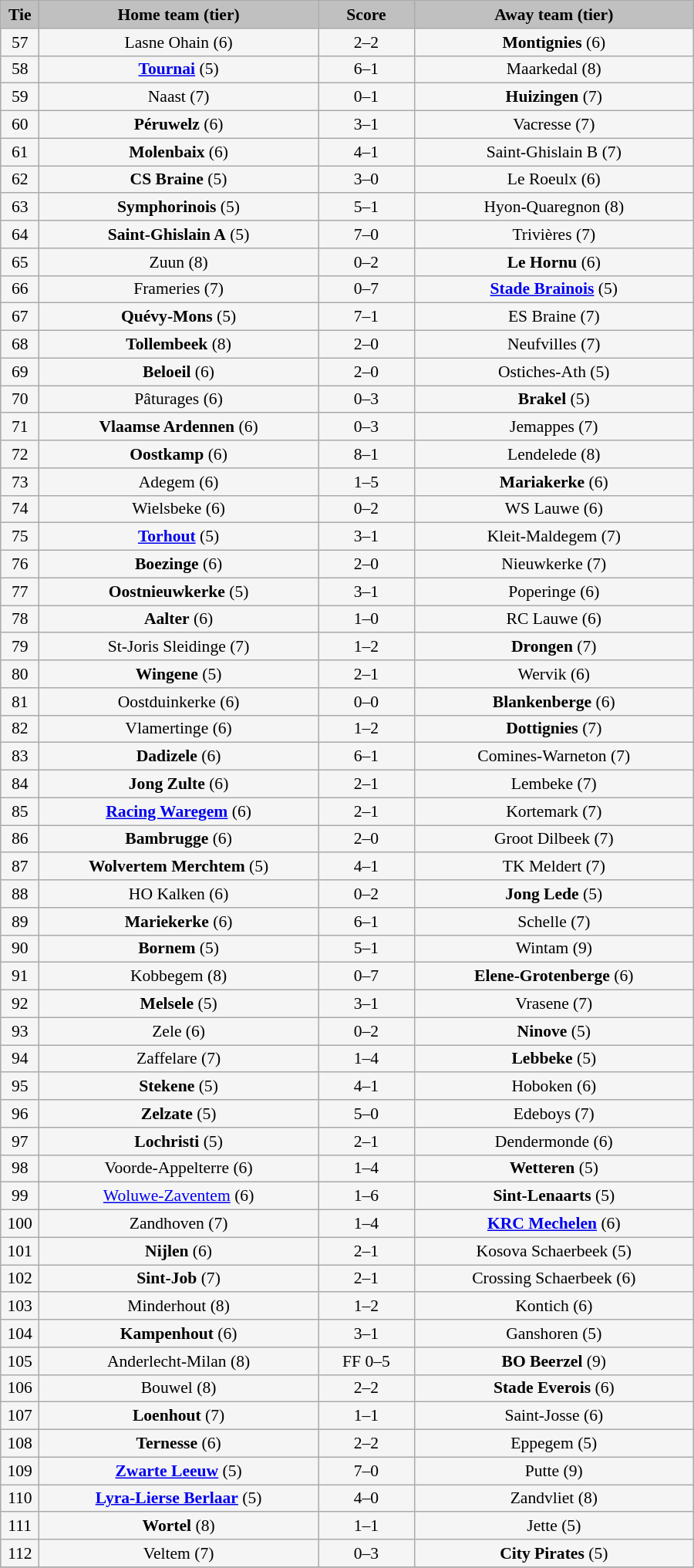<table class="wikitable" style="width: 600px; background:WhiteSmoke; text-align:center; font-size:90%">
<tr>
<td scope="col" style="width:  5.00%; background:silver;"><strong>Tie</strong></td>
<td scope="col" style="width: 36.25%; background:silver;"><strong>Home team (tier)</strong></td>
<td scope="col" style="width: 12.50%; background:silver;"><strong>Score</strong></td>
<td scope="col" style="width: 36.25%; background:silver;"><strong>Away team (tier)</strong></td>
</tr>
<tr>
<td>57</td>
<td>Lasne Ohain (6)</td>
<td>2–2 </td>
<td><strong>Montignies</strong> (6)</td>
</tr>
<tr>
<td>58</td>
<td><strong><a href='#'>Tournai</a></strong> (5)</td>
<td>6–1</td>
<td>Maarkedal (8)</td>
</tr>
<tr>
<td>59</td>
<td>Naast (7)</td>
<td>0–1</td>
<td><strong>Huizingen</strong> (7)</td>
</tr>
<tr>
<td>60</td>
<td><strong>Péruwelz</strong> (6)</td>
<td>3–1</td>
<td>Vacresse (7)</td>
</tr>
<tr>
<td>61</td>
<td><strong>Molenbaix</strong> (6)</td>
<td>4–1</td>
<td>Saint-Ghislain B (7)</td>
</tr>
<tr>
<td>62</td>
<td><strong>CS Braine</strong> (5)</td>
<td>3–0</td>
<td>Le Roeulx (6)</td>
</tr>
<tr>
<td>63</td>
<td><strong>Symphorinois</strong> (5)</td>
<td>5–1</td>
<td>Hyon-Quaregnon (8)</td>
</tr>
<tr>
<td>64</td>
<td><strong>Saint-Ghislain A</strong> (5)</td>
<td>7–0</td>
<td>Trivières (7)</td>
</tr>
<tr>
<td>65</td>
<td>Zuun (8)</td>
<td>0–2</td>
<td><strong>Le Hornu</strong> (6)</td>
</tr>
<tr>
<td>66</td>
<td>Frameries (7)</td>
<td>0–7</td>
<td><strong><a href='#'>Stade Brainois</a></strong> (5)</td>
</tr>
<tr>
<td>67</td>
<td><strong>Quévy-Mons</strong> (5)</td>
<td>7–1</td>
<td>ES Braine (7)</td>
</tr>
<tr>
<td>68</td>
<td><strong>Tollembeek</strong> (8)</td>
<td>2–0</td>
<td>Neufvilles (7)</td>
</tr>
<tr>
<td>69</td>
<td><strong>Beloeil</strong> (6)</td>
<td>2–0</td>
<td>Ostiches-Ath (5)</td>
</tr>
<tr>
<td>70</td>
<td>Pâturages (6)</td>
<td>0–3</td>
<td><strong>Brakel</strong> (5)</td>
</tr>
<tr>
<td>71</td>
<td><strong>Vlaamse Ardennen</strong> (6)</td>
<td>0–3</td>
<td>Jemappes (7)</td>
</tr>
<tr>
<td>72</td>
<td><strong>Oostkamp</strong> (6)</td>
<td>8–1</td>
<td>Lendelede (8)</td>
</tr>
<tr>
<td>73</td>
<td>Adegem (6)</td>
<td>1–5</td>
<td><strong>Mariakerke</strong> (6)</td>
</tr>
<tr>
<td>74</td>
<td>Wielsbeke (6)</td>
<td>0–2</td>
<td>WS Lauwe (6)</td>
</tr>
<tr>
<td>75</td>
<td><strong><a href='#'>Torhout</a></strong> (5)</td>
<td>3–1</td>
<td>Kleit-Maldegem (7)</td>
</tr>
<tr>
<td>76</td>
<td><strong>Boezinge</strong> (6)</td>
<td>2–0</td>
<td>Nieuwkerke (7)</td>
</tr>
<tr>
<td>77</td>
<td><strong>Oostnieuwkerke</strong> (5)</td>
<td>3–1</td>
<td>Poperinge (6)</td>
</tr>
<tr>
<td>78</td>
<td><strong>Aalter</strong> (6)</td>
<td>1–0</td>
<td>RC Lauwe (6)</td>
</tr>
<tr>
<td>79</td>
<td>St-Joris Sleidinge (7)</td>
<td>1–2</td>
<td><strong>Drongen</strong> (7)</td>
</tr>
<tr>
<td>80</td>
<td><strong>Wingene</strong> (5)</td>
<td>2–1</td>
<td>Wervik (6)</td>
</tr>
<tr>
<td>81</td>
<td>Oostduinkerke (6)</td>
<td>0–0 </td>
<td><strong>Blankenberge</strong> (6)</td>
</tr>
<tr>
<td>82</td>
<td>Vlamertinge (6)</td>
<td>1–2</td>
<td><strong>Dottignies</strong> (7)</td>
</tr>
<tr>
<td>83</td>
<td><strong>Dadizele</strong> (6)</td>
<td>6–1</td>
<td>Comines-Warneton (7)</td>
</tr>
<tr>
<td>84</td>
<td><strong>Jong Zulte</strong> (6)</td>
<td>2–1</td>
<td>Lembeke (7)</td>
</tr>
<tr>
<td>85</td>
<td><strong><a href='#'>Racing Waregem</a></strong> (6)</td>
<td>2–1</td>
<td>Kortemark (7)</td>
</tr>
<tr>
<td>86</td>
<td><strong>Bambrugge</strong> (6)</td>
<td>2–0</td>
<td>Groot Dilbeek (7)</td>
</tr>
<tr>
<td>87</td>
<td><strong>Wolvertem Merchtem</strong> (5)</td>
<td>4–1</td>
<td>TK Meldert (7)</td>
</tr>
<tr>
<td>88</td>
<td>HO Kalken (6)</td>
<td>0–2</td>
<td><strong>Jong Lede</strong> (5)</td>
</tr>
<tr>
<td>89</td>
<td><strong>Mariekerke</strong> (6)</td>
<td>6–1</td>
<td>Schelle (7)</td>
</tr>
<tr>
<td>90</td>
<td><strong>Bornem</strong> (5)</td>
<td>5–1</td>
<td>Wintam (9)</td>
</tr>
<tr>
<td>91</td>
<td>Kobbegem (8)</td>
<td>0–7</td>
<td><strong>Elene-Grotenberge</strong> (6)</td>
</tr>
<tr>
<td>92</td>
<td><strong>Melsele</strong> (5)</td>
<td>3–1</td>
<td>Vrasene (7)</td>
</tr>
<tr>
<td>93</td>
<td>Zele (6)</td>
<td>0–2</td>
<td><strong>Ninove</strong> (5)</td>
</tr>
<tr>
<td>94</td>
<td>Zaffelare (7)</td>
<td>1–4</td>
<td><strong>Lebbeke</strong> (5)</td>
</tr>
<tr>
<td>95</td>
<td><strong>Stekene</strong> (5)</td>
<td>4–1</td>
<td>Hoboken (6)</td>
</tr>
<tr>
<td>96</td>
<td><strong>Zelzate</strong> (5)</td>
<td>5–0</td>
<td>Edeboys (7)</td>
</tr>
<tr>
<td>97</td>
<td><strong>Lochristi</strong> (5)</td>
<td>2–1</td>
<td>Dendermonde (6)</td>
</tr>
<tr>
<td>98</td>
<td>Voorde-Appelterre (6)</td>
<td>1–4</td>
<td><strong>Wetteren</strong> (5)</td>
</tr>
<tr>
<td>99</td>
<td><a href='#'>Woluwe-Zaventem</a> (6)</td>
<td>1–6</td>
<td><strong>Sint-Lenaarts</strong> (5)</td>
</tr>
<tr>
<td>100</td>
<td>Zandhoven (7)</td>
<td>1–4</td>
<td><strong><a href='#'>KRC Mechelen</a></strong> (6)</td>
</tr>
<tr>
<td>101</td>
<td><strong>Nijlen</strong> (6)</td>
<td>2–1</td>
<td>Kosova Schaerbeek (5)</td>
</tr>
<tr>
<td>102</td>
<td><strong>Sint-Job</strong> (7)</td>
<td>2–1</td>
<td>Crossing Schaerbeek (6)</td>
</tr>
<tr>
<td>103</td>
<td>Minderhout (8)</td>
<td>1–2</td>
<td>Kontich (6)</td>
</tr>
<tr>
<td>104</td>
<td><strong>Kampenhout</strong> (6)</td>
<td>3–1 </td>
<td>Ganshoren (5)</td>
</tr>
<tr>
<td>105</td>
<td>Anderlecht-Milan (8)</td>
<td>FF 0–5</td>
<td><strong>BO Beerzel</strong> (9)</td>
</tr>
<tr>
<td>106</td>
<td>Bouwel (8)</td>
<td>2–2 </td>
<td><strong>Stade Everois</strong> (6)</td>
</tr>
<tr>
<td>107</td>
<td><strong>Loenhout</strong> (7)</td>
<td>1–1 </td>
<td>Saint-Josse (6)</td>
</tr>
<tr>
<td>108</td>
<td><strong>Ternesse</strong> (6)</td>
<td>2–2 </td>
<td>Eppegem (5)</td>
</tr>
<tr>
<td>109</td>
<td><strong><a href='#'>Zwarte Leeuw</a></strong> (5)</td>
<td>7–0</td>
<td>Putte (9)</td>
</tr>
<tr>
<td>110</td>
<td><strong><a href='#'>Lyra-Lierse Berlaar</a></strong> (5)</td>
<td>4–0</td>
<td>Zandvliet (8)</td>
</tr>
<tr>
<td>111</td>
<td><strong>Wortel</strong> (8)</td>
<td>1–1 </td>
<td>Jette (5)</td>
</tr>
<tr>
<td>112</td>
<td>Veltem (7)</td>
<td>0–3</td>
<td><strong>City Pirates</strong> (5)</td>
</tr>
<tr>
</tr>
</table>
